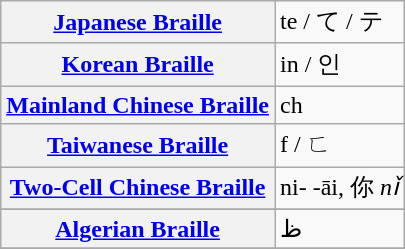<table class="wikitable">
<tr>
<th align=left><a href='#'>Japanese Braille</a></th>
<td>te / て / テ </td>
</tr>
<tr>
<th align=left><a href='#'>Korean Braille</a></th>
<td>in / 인 </td>
</tr>
<tr>
<th align=left><a href='#'>Mainland Chinese Braille</a></th>
<td>ch </td>
</tr>
<tr>
<th align=left><a href='#'>Taiwanese Braille</a></th>
<td>f / ㄈ</td>
</tr>
<tr>
<th align=left><a href='#'>Two-Cell Chinese Braille</a></th>
<td>ni- -āi, 你 <em>nǐ</em></td>
</tr>
<tr>
</tr>
<tr>
</tr>
<tr>
<th align=left><a href='#'>Algerian Braille</a></th>
<td>ظ ‎</td>
</tr>
<tr>
</tr>
</table>
